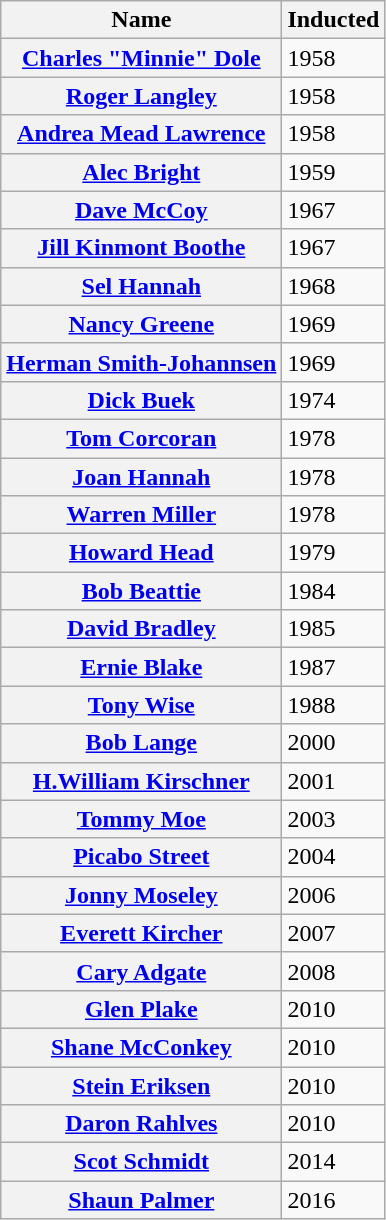<table class="wikitable plainrowheaders">
<tr>
<th scope="col">Name</th>
<th scope="col">Inducted</th>
</tr>
<tr>
<th scope="row"><a href='#'>Charles "Minnie" Dole</a></th>
<td>1958</td>
</tr>
<tr>
<th scope="row"><a href='#'>Roger Langley</a></th>
<td>1958</td>
</tr>
<tr>
<th scope="row"><a href='#'>Andrea Mead Lawrence</a></th>
<td>1958</td>
</tr>
<tr>
<th scope="row"><a href='#'>Alec Bright</a></th>
<td>1959</td>
</tr>
<tr>
<th scope="row"><a href='#'>Dave McCoy</a></th>
<td>1967</td>
</tr>
<tr>
<th scope="row"><a href='#'>Jill Kinmont Boothe</a></th>
<td>1967</td>
</tr>
<tr>
<th scope="row"><a href='#'>Sel Hannah</a></th>
<td>1968</td>
</tr>
<tr>
<th scope="row"><a href='#'>Nancy Greene</a></th>
<td>1969</td>
</tr>
<tr>
<th scope="row"><a href='#'>Herman Smith-Johannsen</a></th>
<td>1969</td>
</tr>
<tr>
<th scope="row"><a href='#'>Dick Buek</a></th>
<td>1974</td>
</tr>
<tr>
<th scope="row"><a href='#'>Tom Corcoran</a></th>
<td>1978</td>
</tr>
<tr>
<th scope="row"><a href='#'>Joan Hannah</a></th>
<td>1978</td>
</tr>
<tr>
<th scope="row"><a href='#'>Warren Miller</a></th>
<td>1978</td>
</tr>
<tr>
<th scope="row"><a href='#'>Howard Head</a></th>
<td>1979</td>
</tr>
<tr>
<th scope="row"><a href='#'>Bob Beattie</a></th>
<td>1984</td>
</tr>
<tr>
<th scope="row"><a href='#'>David Bradley</a></th>
<td>1985</td>
</tr>
<tr>
<th scope="row"><a href='#'>Ernie Blake</a></th>
<td>1987</td>
</tr>
<tr>
<th scope="row"><a href='#'>Tony Wise</a></th>
<td>1988</td>
</tr>
<tr>
<th scope="row"><a href='#'>Bob Lange</a></th>
<td>2000</td>
</tr>
<tr>
<th scope="row"><a href='#'>H.William Kirschner</a></th>
<td>2001</td>
</tr>
<tr>
<th scope="row"><a href='#'>Tommy Moe</a></th>
<td>2003</td>
</tr>
<tr>
<th scope="row"><a href='#'>Picabo Street</a></th>
<td>2004</td>
</tr>
<tr>
<th scope="row"><a href='#'>Jonny Moseley</a></th>
<td>2006</td>
</tr>
<tr>
<th scope="row"><a href='#'>Everett Kircher</a></th>
<td>2007</td>
</tr>
<tr>
<th scope="row"><a href='#'>Cary Adgate</a></th>
<td>2008</td>
</tr>
<tr>
<th scope="row"><a href='#'>Glen Plake</a></th>
<td>2010</td>
</tr>
<tr>
<th scope="row"><a href='#'>Shane McConkey</a></th>
<td>2010</td>
</tr>
<tr>
<th scope="row"><a href='#'>Stein Eriksen</a></th>
<td>2010</td>
</tr>
<tr>
<th scope="row"><a href='#'>Daron Rahlves</a></th>
<td>2010</td>
</tr>
<tr>
<th scope="row"><a href='#'>Scot Schmidt</a></th>
<td>2014</td>
</tr>
<tr>
<th scope="row"><a href='#'>Shaun Palmer</a></th>
<td>2016</td>
</tr>
</table>
